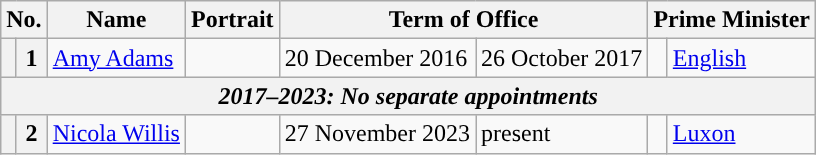<table class="wikitable">
<tr>
<th colspan="2">No.</th>
<th>Name</th>
<th>Portrait</th>
<th colspan="2">Term of Office</th>
<th colspan="2">Prime Minister</th>
</tr>
<tr>
<th style="color:inherit;background:"></th>
<th>1</th>
<td><a href='#'>Amy Adams</a></td>
<td></td>
<td>20 December 2016</td>
<td>26 October 2017</td>
<td style="color:inherit;background:"></td>
<td><a href='#'>English</a></td>
</tr>
<tr>
<th colspan="8"><em>2017–2023: No separate appointments</em></th>
</tr>
<tr>
<th style="color:inherit;background:"></th>
<th>2</th>
<td><a href='#'>Nicola Willis</a></td>
<td></td>
<td>27 November 2023</td>
<td>present</td>
<td style="color:inherit;background:"></td>
<td><a href='#'>Luxon</a></td>
</tr>
</table>
